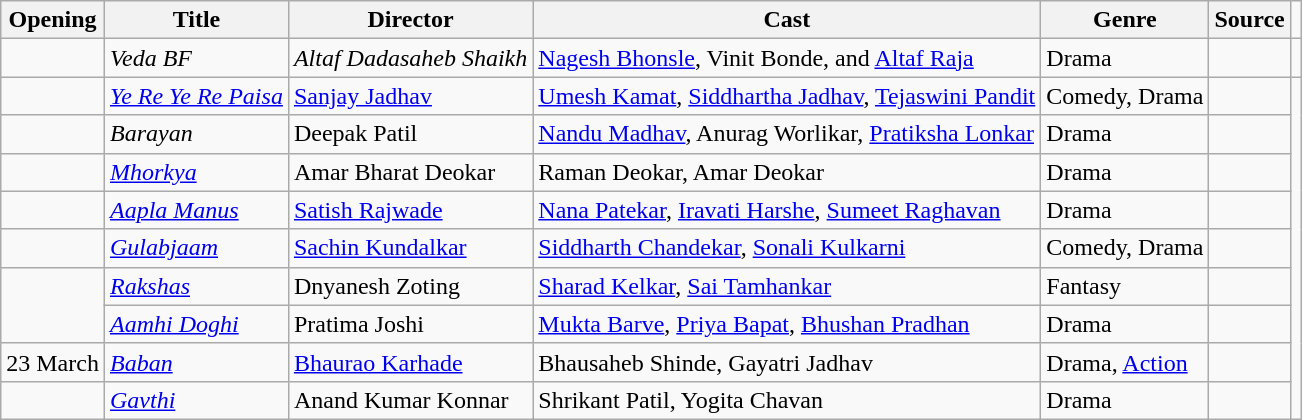<table class="wikitable sortable">
<tr>
<th>Opening</th>
<th>Title</th>
<th>Director</th>
<th>Cast</th>
<th>Genre</th>
<th>Source</th>
</tr>
<tr>
<td></td>
<td><em>Veda BF</em></td>
<td><em>Altaf Dadasaheb Shaikh </em></td>
<td><a href='#'>Nagesh Bhonsle</a>, Vinit Bonde, and <a href='#'>Altaf Raja</a></td>
<td>Drama</td>
<td></td>
<td></td>
</tr>
<tr>
<td></td>
<td><em><a href='#'>Ye Re Ye Re Paisa</a></em></td>
<td><a href='#'>Sanjay Jadhav</a></td>
<td><a href='#'>Umesh Kamat</a>, <a href='#'>Siddhartha Jadhav</a>, <a href='#'>Tejaswini Pandit</a></td>
<td>Comedy, Drama</td>
<td></td>
</tr>
<tr>
<td></td>
<td><em>Barayan</em></td>
<td>Deepak Patil</td>
<td><a href='#'>Nandu Madhav</a>, Anurag Worlikar, <a href='#'>Pratiksha Lonkar</a></td>
<td>Drama</td>
<td></td>
</tr>
<tr>
<td></td>
<td><em><a href='#'>Mhorkya</a></em></td>
<td>Amar Bharat Deokar</td>
<td>Raman Deokar, Amar Deokar</td>
<td>Drama</td>
<td></td>
</tr>
<tr>
<td></td>
<td><em><a href='#'>Aapla Manus</a></em></td>
<td><a href='#'>Satish Rajwade</a></td>
<td><a href='#'>Nana Patekar</a>, <a href='#'>Iravati Harshe</a>, <a href='#'>Sumeet Raghavan</a></td>
<td>Drama</td>
<td></td>
</tr>
<tr>
<td></td>
<td><em><a href='#'>Gulabjaam</a></em></td>
<td><a href='#'>Sachin Kundalkar</a></td>
<td><a href='#'>Siddharth Chandekar</a>, <a href='#'>Sonali Kulkarni</a></td>
<td>Comedy, Drama</td>
<td></td>
</tr>
<tr>
<td rowspan="2"></td>
<td><em><a href='#'>Rakshas</a></em></td>
<td>Dnyanesh Zoting</td>
<td><a href='#'>Sharad Kelkar</a>, <a href='#'>Sai Tamhankar</a></td>
<td>Fantasy</td>
<td></td>
</tr>
<tr>
<td><em><a href='#'>Aamhi Doghi</a></em></td>
<td>Pratima Joshi</td>
<td><a href='#'>Mukta Barve</a>, <a href='#'>Priya Bapat</a>, <a href='#'>Bhushan Pradhan</a></td>
<td>Drama</td>
<td></td>
</tr>
<tr>
<td>23 March</td>
<td><em><a href='#'>Baban</a></em></td>
<td><a href='#'>Bhaurao Karhade</a></td>
<td>Bhausaheb Shinde, Gayatri Jadhav</td>
<td>Drama, <a href='#'>Action</a></td>
<td></td>
</tr>
<tr>
<td></td>
<td><em><a href='#'>Gavthi</a></em></td>
<td>Anand Kumar Konnar</td>
<td>Shrikant Patil, Yogita Chavan</td>
<td>Drama</td>
<td></td>
</tr>
</table>
